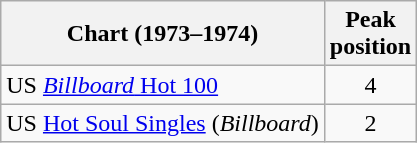<table class="wikitable sortable">
<tr>
<th>Chart (1973–1974)</th>
<th>Peak<br>position</th>
</tr>
<tr>
<td>US <a href='#'><em>Billboard</em> Hot 100</a></td>
<td align="center">4</td>
</tr>
<tr>
<td>US <a href='#'>Hot Soul Singles</a> (<em>Billboard</em>)</td>
<td align="center">2</td>
</tr>
</table>
